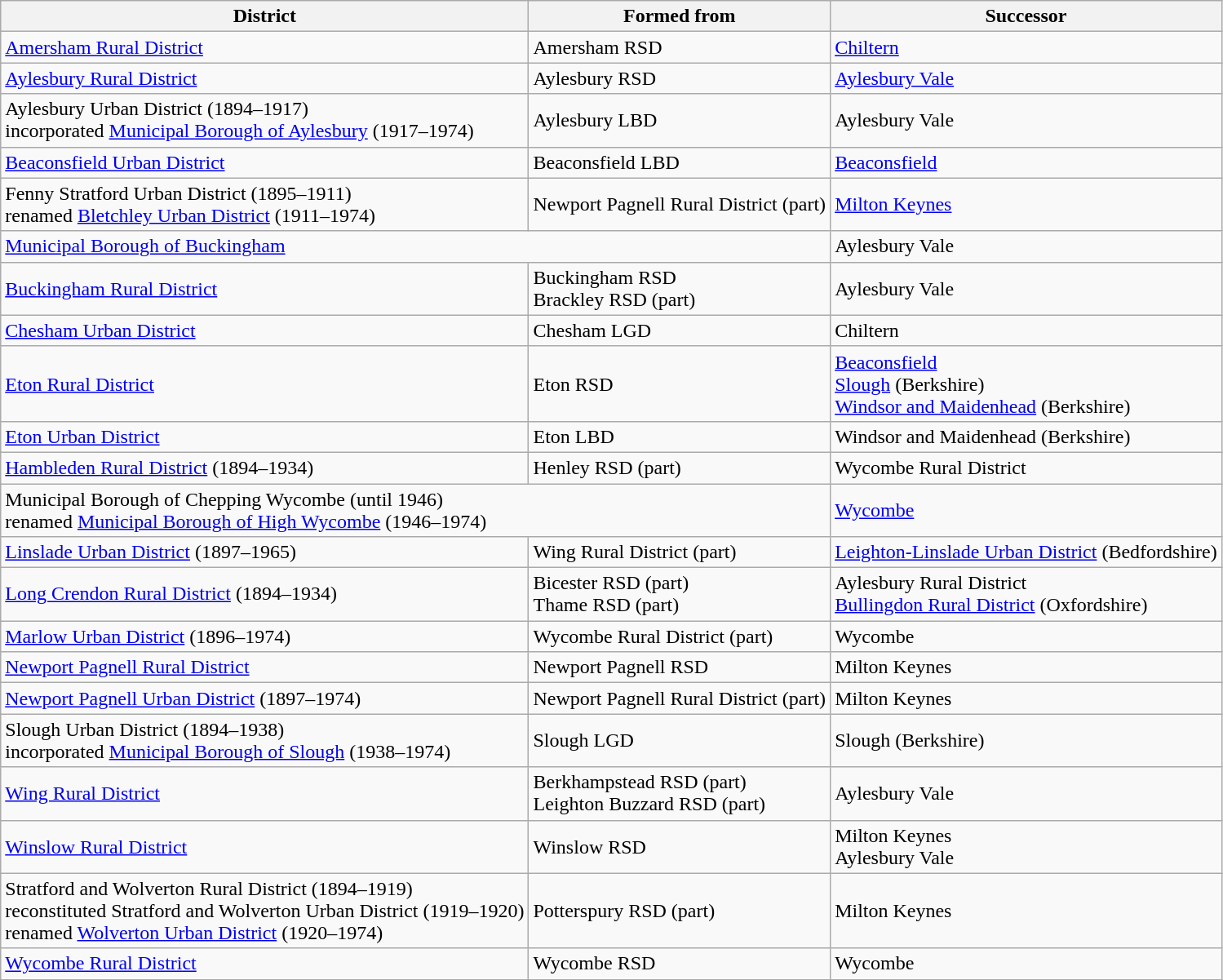<table class="wikitable">
<tr>
<th>District</th>
<th>Formed from</th>
<th>Successor</th>
</tr>
<tr>
<td><a href='#'>Amersham Rural District</a></td>
<td>Amersham RSD</td>
<td><a href='#'>Chiltern</a></td>
</tr>
<tr>
<td><a href='#'>Aylesbury Rural District</a></td>
<td>Aylesbury RSD</td>
<td><a href='#'>Aylesbury Vale</a></td>
</tr>
<tr>
<td>Aylesbury Urban District (1894–1917)<br>incorporated <a href='#'>Municipal Borough of Aylesbury</a> (1917–1974)</td>
<td>Aylesbury LBD</td>
<td>Aylesbury Vale</td>
</tr>
<tr>
<td><a href='#'>Beaconsfield Urban District</a></td>
<td>Beaconsfield LBD</td>
<td><a href='#'>Beaconsfield</a></td>
</tr>
<tr>
<td>Fenny Stratford Urban District (1895–1911)<br>renamed <a href='#'>Bletchley Urban District</a> (1911–1974)</td>
<td>Newport Pagnell Rural District (part)</td>
<td><a href='#'>Milton Keynes</a></td>
</tr>
<tr>
<td colspan="2"><a href='#'>Municipal Borough of Buckingham</a></td>
<td>Aylesbury Vale</td>
</tr>
<tr>
<td><a href='#'>Buckingham Rural District</a></td>
<td>Buckingham RSD<br>Brackley RSD (part)</td>
<td>Aylesbury Vale</td>
</tr>
<tr>
<td><a href='#'>Chesham Urban District</a></td>
<td>Chesham LGD</td>
<td>Chiltern</td>
</tr>
<tr>
<td><a href='#'>Eton Rural District</a></td>
<td>Eton RSD</td>
<td><a href='#'>Beaconsfield</a><br><a href='#'>Slough</a> (Berkshire)<br><a href='#'>Windsor and Maidenhead</a> (Berkshire)</td>
</tr>
<tr>
<td><a href='#'>Eton Urban District</a></td>
<td>Eton LBD</td>
<td>Windsor and Maidenhead (Berkshire)</td>
</tr>
<tr>
<td><a href='#'>Hambleden Rural District</a> (1894–1934)</td>
<td>Henley RSD (part)</td>
<td>Wycombe Rural District</td>
</tr>
<tr>
<td colspan="2">Municipal Borough of Chepping Wycombe (until 1946)<br>renamed <a href='#'>Municipal Borough of High Wycombe</a> (1946–1974)</td>
<td><a href='#'>Wycombe</a></td>
</tr>
<tr>
<td><a href='#'>Linslade Urban District</a> (1897–1965)</td>
<td>Wing Rural District (part)</td>
<td><a href='#'>Leighton-Linslade Urban District</a> (Bedfordshire)</td>
</tr>
<tr>
<td><a href='#'>Long Crendon Rural District</a> (1894–1934)</td>
<td>Bicester RSD (part)<br>Thame RSD (part)</td>
<td>Aylesbury Rural District<br><a href='#'>Bullingdon Rural District</a> (Oxfordshire)</td>
</tr>
<tr>
<td><a href='#'>Marlow Urban District</a> (1896–1974)</td>
<td>Wycombe Rural District (part)</td>
<td>Wycombe</td>
</tr>
<tr>
<td><a href='#'>Newport Pagnell Rural District</a></td>
<td>Newport Pagnell RSD</td>
<td>Milton Keynes</td>
</tr>
<tr>
<td><a href='#'>Newport Pagnell Urban District</a> (1897–1974)</td>
<td>Newport Pagnell Rural District (part)</td>
<td>Milton Keynes</td>
</tr>
<tr>
<td>Slough Urban District (1894–1938)<br>incorporated <a href='#'>Municipal Borough of Slough</a> (1938–1974)</td>
<td>Slough LGD</td>
<td>Slough (Berkshire)</td>
</tr>
<tr>
<td><a href='#'>Wing Rural District</a></td>
<td>Berkhampstead RSD (part)<br>Leighton Buzzard RSD (part)</td>
<td>Aylesbury Vale</td>
</tr>
<tr>
<td><a href='#'>Winslow Rural District</a></td>
<td>Winslow RSD</td>
<td>Milton Keynes<br>Aylesbury Vale</td>
</tr>
<tr>
<td>Stratford and Wolverton Rural District (1894–1919)<br>reconstituted Stratford and Wolverton Urban District (1919–1920)<br>renamed <a href='#'>Wolverton Urban District</a> (1920–1974)</td>
<td>Potterspury RSD (part)</td>
<td>Milton Keynes</td>
</tr>
<tr>
<td><a href='#'>Wycombe Rural District</a></td>
<td>Wycombe RSD</td>
<td>Wycombe</td>
</tr>
</table>
